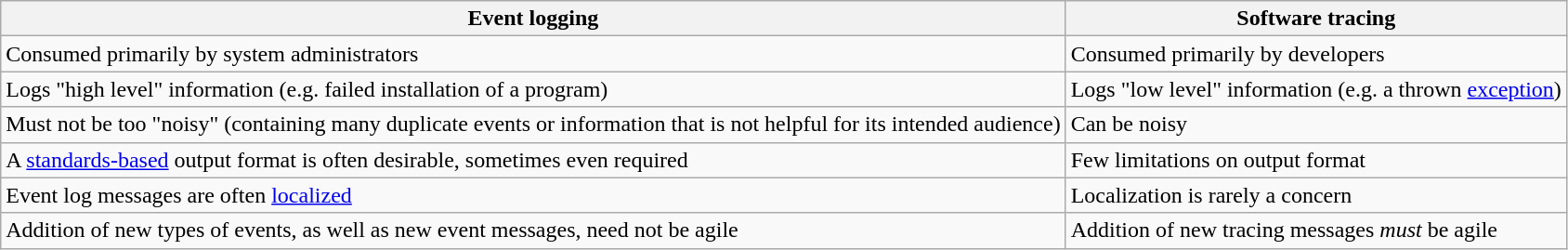<table class="wikitable">
<tr>
<th>Event logging</th>
<th>Software tracing</th>
</tr>
<tr>
<td>Consumed primarily by system administrators</td>
<td>Consumed primarily by developers</td>
</tr>
<tr>
<td>Logs "high level" information (e.g. failed installation of a program)</td>
<td>Logs "low level" information (e.g. a thrown <a href='#'>exception</a>)</td>
</tr>
<tr>
<td>Must not be too "noisy" (containing many duplicate events or information that is not helpful for its intended audience)</td>
<td>Can be noisy</td>
</tr>
<tr>
<td>A <a href='#'>standards-based</a> output format is often desirable, sometimes even required</td>
<td>Few limitations on output format</td>
</tr>
<tr>
<td>Event log messages are often <a href='#'>localized</a></td>
<td>Localization is rarely a concern</td>
</tr>
<tr>
<td>Addition of new types of events, as well as new event messages, need not be agile</td>
<td>Addition of new tracing messages <em>must</em> be agile</td>
</tr>
</table>
